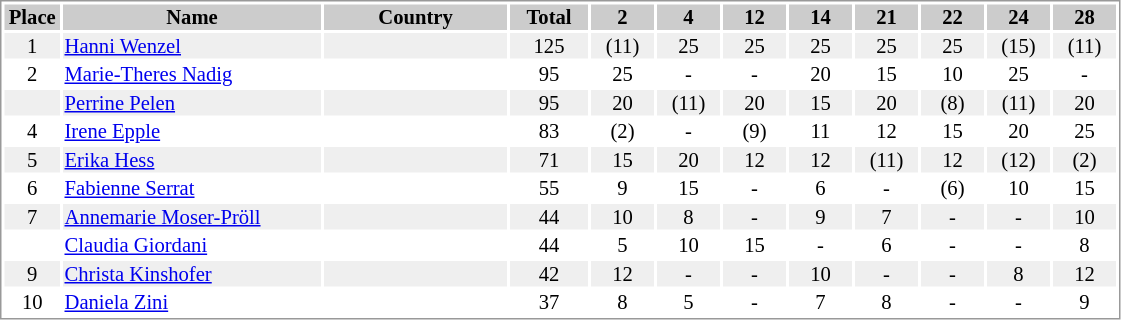<table border="0" style="border: 1px solid #999; background-color:#FFFFFF; text-align:center; font-size:86%; line-height:15px;">
<tr align="center" bgcolor="#CCCCCC">
<th width=35>Place</th>
<th width=170>Name</th>
<th width=120>Country</th>
<th width=50>Total</th>
<th width=40>2</th>
<th width=40>4</th>
<th width=40>12</th>
<th width=40>14</th>
<th width=40>21</th>
<th width=40>22</th>
<th width=40>24</th>
<th width=40>28</th>
</tr>
<tr bgcolor="#EFEFEF">
<td>1</td>
<td align="left"><a href='#'>Hanni Wenzel</a></td>
<td align="left"></td>
<td>125</td>
<td>(11)</td>
<td>25</td>
<td>25</td>
<td>25</td>
<td>25</td>
<td>25</td>
<td>(15)</td>
<td>(11)</td>
</tr>
<tr>
<td>2</td>
<td align="left"><a href='#'>Marie-Theres Nadig</a></td>
<td align="left"></td>
<td>95</td>
<td>25</td>
<td>-</td>
<td>-</td>
<td>20</td>
<td>15</td>
<td>10</td>
<td>25</td>
<td>-</td>
</tr>
<tr bgcolor="#EFEFEF">
<td></td>
<td align="left"><a href='#'>Perrine Pelen</a></td>
<td align="left"></td>
<td>95</td>
<td>20</td>
<td>(11)</td>
<td>20</td>
<td>15</td>
<td>20</td>
<td>(8)</td>
<td>(11)</td>
<td>20</td>
</tr>
<tr>
<td>4</td>
<td align="left"><a href='#'>Irene Epple</a></td>
<td align="left"></td>
<td>83</td>
<td>(2)</td>
<td>-</td>
<td>(9)</td>
<td>11</td>
<td>12</td>
<td>15</td>
<td>20</td>
<td>25</td>
</tr>
<tr bgcolor="#EFEFEF">
<td>5</td>
<td align="left"><a href='#'>Erika Hess</a></td>
<td align="left"></td>
<td>71</td>
<td>15</td>
<td>20</td>
<td>12</td>
<td>12</td>
<td>(11)</td>
<td>12</td>
<td>(12)</td>
<td>(2)</td>
</tr>
<tr>
<td>6</td>
<td align="left"><a href='#'>Fabienne Serrat</a></td>
<td align="left"></td>
<td>55</td>
<td>9</td>
<td>15</td>
<td>-</td>
<td>6</td>
<td>-</td>
<td>(6)</td>
<td>10</td>
<td>15</td>
</tr>
<tr bgcolor="#EFEFEF">
<td>7</td>
<td align="left"><a href='#'>Annemarie Moser-Pröll</a></td>
<td align="left"></td>
<td>44</td>
<td>10</td>
<td>8</td>
<td>-</td>
<td>9</td>
<td>7</td>
<td>-</td>
<td>-</td>
<td>10</td>
</tr>
<tr>
<td></td>
<td align="left"><a href='#'>Claudia Giordani</a></td>
<td align="left"></td>
<td>44</td>
<td>5</td>
<td>10</td>
<td>15</td>
<td>-</td>
<td>6</td>
<td>-</td>
<td>-</td>
<td>8</td>
</tr>
<tr bgcolor="#EFEFEF">
<td>9</td>
<td align="left"><a href='#'>Christa Kinshofer</a></td>
<td align="left"></td>
<td>42</td>
<td>12</td>
<td>-</td>
<td>-</td>
<td>10</td>
<td>-</td>
<td>-</td>
<td>8</td>
<td>12</td>
</tr>
<tr>
<td>10</td>
<td align="left"><a href='#'>Daniela Zini</a></td>
<td align="left"></td>
<td>37</td>
<td>8</td>
<td>5</td>
<td>-</td>
<td>7</td>
<td>8</td>
<td>-</td>
<td>-</td>
<td>9</td>
</tr>
</table>
